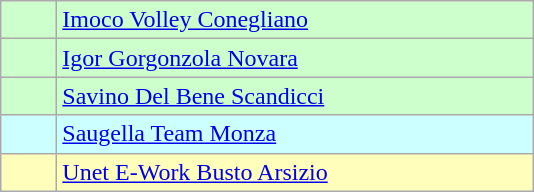<table class="wikitable" style="text-align: center;">
<tr bgcolor=#ccffcc>
<td width=30></td>
<td width=310 align=left><a href='#'>Imoco Volley Conegliano</a></td>
</tr>
<tr bgcolor=#ccffcc>
<td></td>
<td align=left><a href='#'>Igor Gorgonzola Novara</a></td>
</tr>
<tr bgcolor=#ccffcc>
<td></td>
<td align=left><a href='#'>Savino Del Bene Scandicci</a></td>
</tr>
<tr bgcolor=#ccffff>
<td></td>
<td align=left><a href='#'>Saugella Team Monza</a></td>
</tr>
<tr bgcolor=#ffffbb>
<td></td>
<td align=left><a href='#'>Unet E-Work Busto Arsizio</a></td>
</tr>
</table>
